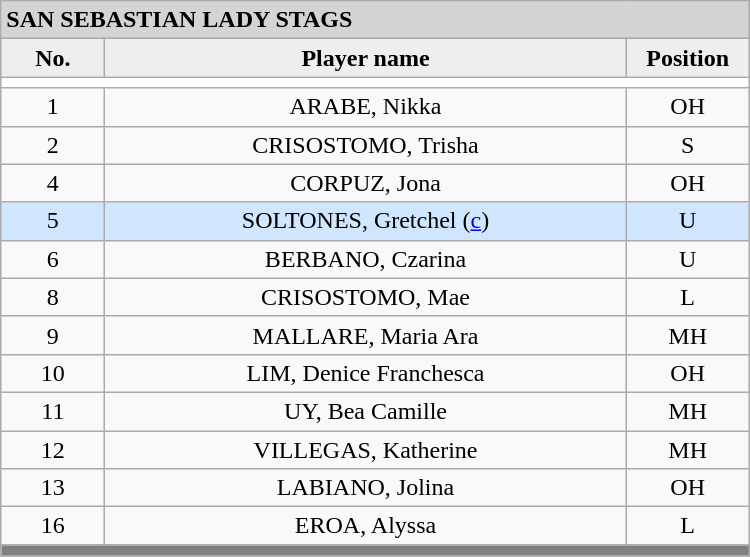<table class='wikitable mw-collapsible mw-collapsed' style='text-align: center; width: 500px; border: none;'>
<tr>
<th style="background:#D4D4D4; text-align:left;" colspan=3> SAN SEBASTIAN LADY STAGS</th>
</tr>
<tr style="background:#EEEEEE; font-weight:bold;">
<td width=10%>No.</td>
<td width=50%>Player name</td>
<td width=10%>Position</td>
</tr>
<tr style="background:#FFFFFF;">
<td colspan=3 align=center></td>
</tr>
<tr>
<td align=center>1</td>
<td>ARABE, Nikka</td>
<td align=center>OH</td>
</tr>
<tr>
<td align=center>2</td>
<td>CRISOSTOMO, Trisha</td>
<td align=center>S</td>
</tr>
<tr>
<td align=center>4</td>
<td>CORPUZ, Jona</td>
<td align=center>OH</td>
</tr>
<tr bgcolor=#D0E6FF>
<td align=center>5</td>
<td>SOLTONES, Gretchel (<a href='#'>c</a>)</td>
<td align=center>U</td>
</tr>
<tr>
<td align=center>6</td>
<td>BERBANO, Czarina</td>
<td align=center>U</td>
</tr>
<tr>
<td align=center>8</td>
<td>CRISOSTOMO, Mae</td>
<td align=center>L</td>
</tr>
<tr>
<td align=center>9</td>
<td>MALLARE, Maria Ara</td>
<td align=center>MH</td>
</tr>
<tr>
<td align=center>10</td>
<td>LIM, Denice Franchesca</td>
<td align=center>OH</td>
</tr>
<tr>
<td align=center>11</td>
<td>UY, Bea Camille</td>
<td align=center>MH</td>
</tr>
<tr>
<td align=center>12</td>
<td>VILLEGAS, Katherine</td>
<td align=center>MH</td>
</tr>
<tr>
<td align=center>13</td>
<td>LABIANO, Jolina</td>
<td align=center>OH</td>
</tr>
<tr>
<td align=center>16</td>
<td>EROA, Alyssa</td>
<td align=center>L</td>
</tr>
<tr>
<th style="background:gray;" colspan=3></th>
</tr>
<tr>
</tr>
</table>
